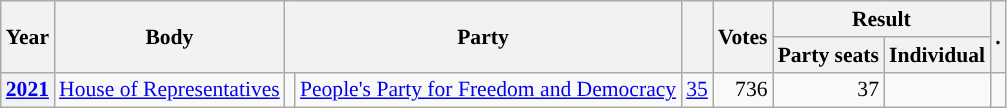<table class="wikitable plainrowheaders sortable" border=2 cellpadding=4 cellspacing=0 style="border: 1px #aaa solid; font-size: 90%; text-align:center;">
<tr>
<th scope="col" rowspan=2>Year</th>
<th scope="col" rowspan=2>Body</th>
<th scope="col" colspan=2 rowspan=2>Party</th>
<th scope="col" rowspan=2></th>
<th scope="col" rowspan=2>Votes</th>
<th scope="colgroup" colspan=2>Result</th>
<th scope="col" rowspan=2 class="unsortable">.</th>
</tr>
<tr>
<th scope="col">Party seats</th>
<th scope="col">Individual</th>
</tr>
<tr>
<th scope="row"><a href='#'>2021</a></th>
<td><a href='#'>House of Representatives</a></td>
<td style="background-color:"></td>
<td><a href='#'>People's Party for Freedom and Democracy</a></td>
<td style=text-align:right><a href='#'>35</a></td>
<td style=text-align:right>736</td>
<td style=text-align:right>37</td>
<td></td>
<td></td>
</tr>
</table>
